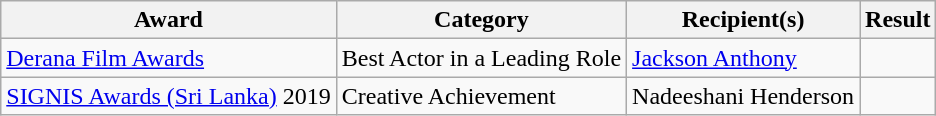<table class="wikitable">
<tr>
<th>Award</th>
<th>Category</th>
<th>Recipient(s)</th>
<th>Result</th>
</tr>
<tr>
<td rowspan="1"><a href='#'>Derana Film Awards</a></td>
<td>Best Actor in a Leading Role</td>
<td><a href='#'>Jackson Anthony</a></td>
<td></td>
</tr>
<tr>
<td rowspan="1"><a href='#'>SIGNIS Awards (Sri Lanka)</a> 2019</td>
<td>Creative Achievement</td>
<td>Nadeeshani Henderson</td>
<td></td>
</tr>
</table>
